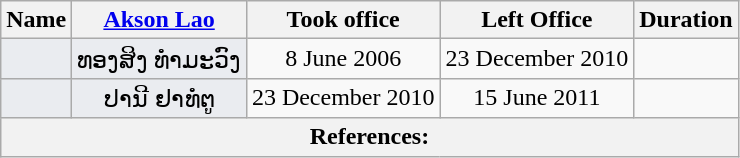<table class="wikitable sortable" style=text-align:center>
<tr>
<th>Name</th>
<th class="unsortable"><a href='#'>Akson Lao</a></th>
<th>Took office</th>
<th>Left Office</th>
<th>Duration</th>
</tr>
<tr>
<td bgcolor = #EAECF0></td>
<td bgcolor = #EAECF0>ທອງສິງ ທຳມະວົງ</td>
<td>8 June 2006</td>
<td>23 December 2010</td>
<td></td>
</tr>
<tr>
<td bgcolor = #EAECF0></td>
<td bgcolor = #EAECF0>ປານີ ຢາທໍຕູ</td>
<td>23 December 2010</td>
<td>15 June 2011</td>
<td></td>
</tr>
<tr>
<th colspan="6" unsortable><strong>References:</strong><br></th>
</tr>
</table>
